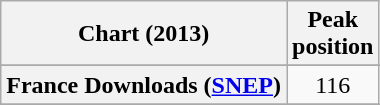<table class="wikitable sortable plainrowheaders" style="text-align:center">
<tr>
<th scope="col">Chart (2013)</th>
<th scope="col">Peak<br> position</th>
</tr>
<tr>
</tr>
<tr>
<th scope="row">France Downloads (<a href='#'>SNEP</a>)</th>
<td>116</td>
</tr>
<tr>
</tr>
<tr>
</tr>
<tr>
</tr>
<tr>
</tr>
<tr>
</tr>
<tr>
</tr>
</table>
